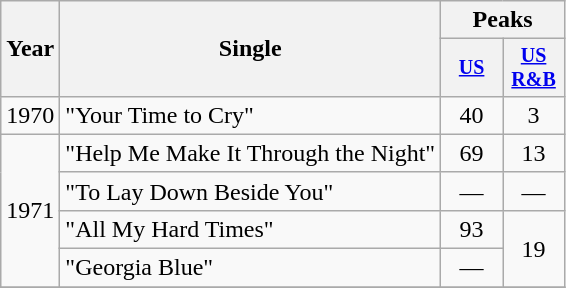<table class="wikitable" style="text-align:center;">
<tr>
<th rowspan="2">Year</th>
<th rowspan="2">Single</th>
<th colspan="2">Peaks</th>
</tr>
<tr style="font-size:smaller;">
<th width="35"><a href='#'>US</a><br></th>
<th width="35"><a href='#'>US<br>R&B</a><br></th>
</tr>
<tr>
<td rowspan="1">1970</td>
<td align="left">"Your Time to Cry"</td>
<td>40</td>
<td>3</td>
</tr>
<tr>
<td rowspan="4">1971</td>
<td align="left">"Help Me Make It Through the Night"</td>
<td>69</td>
<td>13</td>
</tr>
<tr>
<td align="left">"To Lay Down Beside You"</td>
<td>—</td>
<td>—</td>
</tr>
<tr>
<td align="left">"All My Hard Times"</td>
<td>93</td>
<td rowspan="2">19</td>
</tr>
<tr>
<td align="left">"Georgia Blue"</td>
<td>—</td>
</tr>
<tr>
</tr>
</table>
